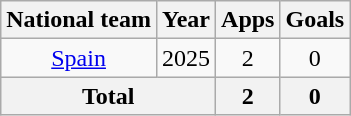<table class=wikitable style="text-align: center">
<tr>
<th>National team</th>
<th>Year</th>
<th>Apps</th>
<th>Goals</th>
</tr>
<tr>
<td><a href='#'>Spain</a></td>
<td>2025</td>
<td>2</td>
<td>0</td>
</tr>
<tr>
<th colspan="2">Total</th>
<th>2</th>
<th>0</th>
</tr>
</table>
